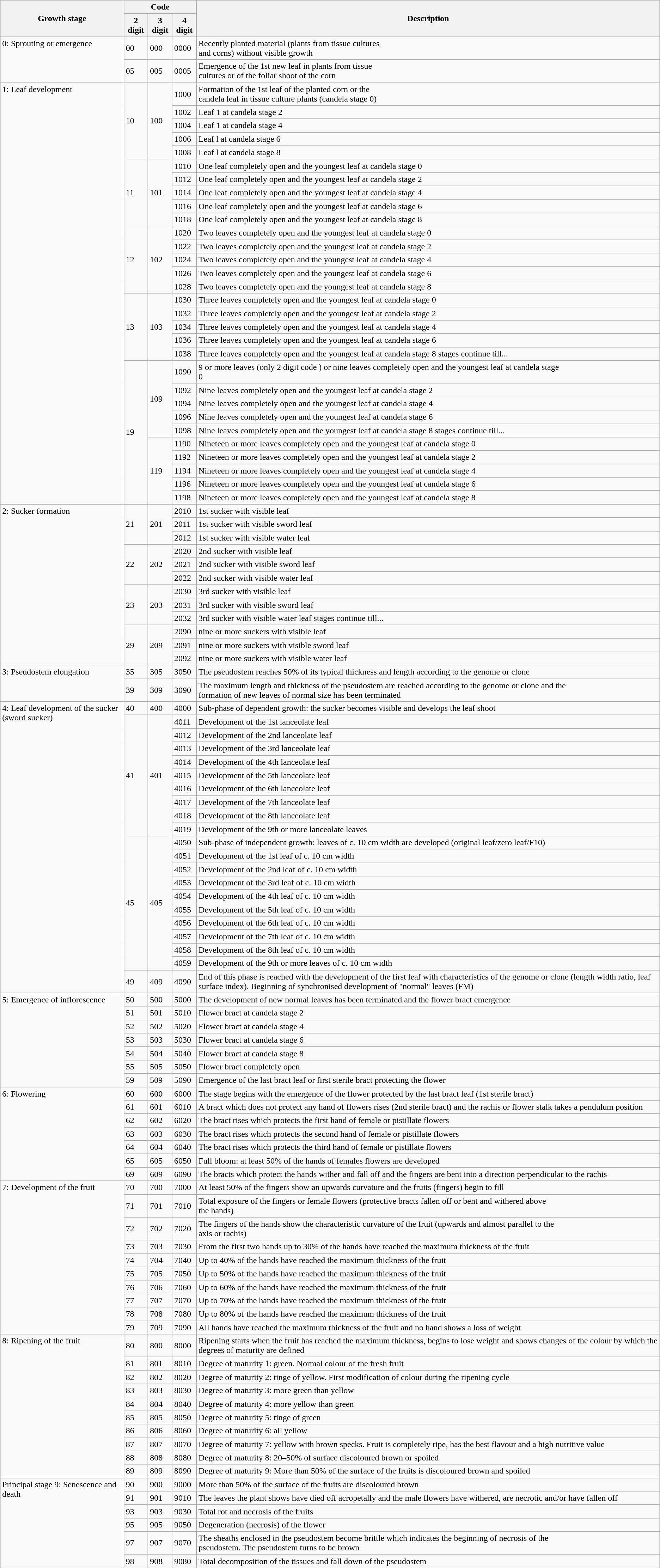<table class="wikitable" style="clear">
<tr>
<th rowspan="2">Growth stage</th>
<th colspan="3">Code</th>
<th rowspan="2">Description</th>
</tr>
<tr>
<th>2 digit</th>
<th>3 digit</th>
<th>4 digit</th>
</tr>
<tr>
<td rowspan="2" style="vertical-align:top">0: Sprouting or emergence</td>
<td>00</td>
<td>000</td>
<td>0000</td>
<td>Recently planted material (plants from tissue cultures<br>and corns) without visible growth</td>
</tr>
<tr>
<td>05</td>
<td>005</td>
<td>0005</td>
<td>Emergence of the 1st new leaf in plants from tissue<br>cultures or of the foliar shoot of the corn</td>
</tr>
<tr>
<td rowspan="30" style="vertical-align:top">1: Leaf development</td>
<td rowspan="5">10</td>
<td rowspan="5">100</td>
<td>1000</td>
<td>Formation of the 1st leaf of the planted corn or the<br>candela leaf in tissue culture plants (candela stage 0)</td>
</tr>
<tr>
<td>1002</td>
<td>Leaf 1 at candela stage 2</td>
</tr>
<tr>
<td>1004</td>
<td>Leaf 1 at candela stage 4</td>
</tr>
<tr>
<td>1006</td>
<td>Leaf l at candela stage 6</td>
</tr>
<tr>
<td>1008</td>
<td>Leaf l at candela stage 8</td>
</tr>
<tr>
<td rowspan="5">11</td>
<td rowspan="5">101</td>
<td>1010</td>
<td>One leaf completely open and the youngest leaf at candela stage 0</td>
</tr>
<tr>
<td>1012</td>
<td>One leaf completely open and the youngest leaf at candela stage 2</td>
</tr>
<tr>
<td>1014</td>
<td>One leaf completely open and the youngest leaf at candela stage 4</td>
</tr>
<tr>
<td>1016</td>
<td>One leaf completely open and the youngest leaf at candela stage 6</td>
</tr>
<tr>
<td>1018</td>
<td>One leaf completely open and the youngest leaf at candela stage 8</td>
</tr>
<tr>
<td rowspan="5">12</td>
<td rowspan="5">102</td>
<td>1020</td>
<td>Two leaves completely open and the youngest leaf at candela stage 0</td>
</tr>
<tr>
<td>1022</td>
<td>Two leaves completely open and the youngest leaf at candela stage 2</td>
</tr>
<tr>
<td>1024</td>
<td>Two leaves completely open and the youngest leaf at candela stage 4</td>
</tr>
<tr>
<td>1026</td>
<td>Two leaves completely open and the youngest leaf at candela stage 6</td>
</tr>
<tr>
<td>1028</td>
<td>Two leaves completely open and the youngest leaf at candela stage 8</td>
</tr>
<tr>
<td rowspan="5">13</td>
<td rowspan="5">103</td>
<td>1030</td>
<td>Three leaves completely open and the youngest leaf at candela stage 0</td>
</tr>
<tr>
<td>1032</td>
<td>Three leaves completely open and the youngest leaf at candela stage 2</td>
</tr>
<tr>
<td>1034</td>
<td>Three leaves completely open and the youngest leaf at candela stage 4</td>
</tr>
<tr>
<td>1036</td>
<td>Three leaves completely open and the youngest leaf at candela stage 6</td>
</tr>
<tr>
<td>1038</td>
<td>Three leaves completely open and the youngest leaf at candela stage 8 stages continue till...</td>
</tr>
<tr>
<td rowspan="10">19</td>
<td rowspan="5">109</td>
<td>1090</td>
<td>9 or more leaves (only 2 digit code ) or nine leaves completely open and the youngest leaf at candela stage<br>0</td>
</tr>
<tr>
<td>1092</td>
<td>Nine leaves completely open and the youngest leaf at candela stage 2</td>
</tr>
<tr>
<td>1094</td>
<td>Nine leaves completely open and the youngest leaf at candela stage 4</td>
</tr>
<tr>
<td>1096</td>
<td>Nine leaves completely open and the youngest leaf at candela stage 6</td>
</tr>
<tr>
<td>1098</td>
<td>Nine leaves completely open and the youngest leaf at candela stage 8 stages continue till...</td>
</tr>
<tr>
<td rowspan="5">119</td>
<td>1190</td>
<td>Nineteen or more leaves completely open and the youngest leaf at candela stage 0</td>
</tr>
<tr>
<td>1192</td>
<td>Nineteen or more leaves completely open and the youngest leaf at candela stage 2</td>
</tr>
<tr>
<td>1194</td>
<td>Nineteen or more leaves completely open and the youngest leaf at candela stage 4</td>
</tr>
<tr>
<td>1196</td>
<td>Nineteen or more leaves completely open and the youngest leaf at candela stage 6</td>
</tr>
<tr>
<td>1198</td>
<td>Nineteen or more leaves completely open and the youngest leaf at candela stage 8</td>
</tr>
<tr>
<td rowspan="12" style="vertical-align:top">2: Sucker formation</td>
<td rowspan="3">21</td>
<td rowspan="3">201</td>
<td>2010</td>
<td>1st sucker with visible leaf</td>
</tr>
<tr>
<td>2011</td>
<td>1st sucker with visible sword leaf</td>
</tr>
<tr>
<td>2012</td>
<td>1st sucker with visible water leaf</td>
</tr>
<tr>
<td rowspan="3">22</td>
<td rowspan="3">202</td>
<td>2020</td>
<td>2nd sucker with visible leaf</td>
</tr>
<tr>
<td>2021</td>
<td>2nd sucker with visible sword leaf</td>
</tr>
<tr>
<td>2022</td>
<td>2nd sucker with visible water leaf</td>
</tr>
<tr>
<td rowspan="3">23</td>
<td rowspan="3">203</td>
<td>2030</td>
<td>3rd sucker with visible leaf</td>
</tr>
<tr>
<td>2031</td>
<td>3rd sucker with visible sword leaf</td>
</tr>
<tr>
<td>2032</td>
<td>3rd sucker with visible water leaf stages continue till...</td>
</tr>
<tr>
<td rowspan="3">29</td>
<td rowspan="3">209</td>
<td>2090</td>
<td>nine or more suckers with visible leaf</td>
</tr>
<tr>
<td>2091</td>
<td>nine or more suckers with visible sword leaf</td>
</tr>
<tr>
<td>2092</td>
<td>nine or more suckers with visible water leaf</td>
</tr>
<tr>
<td rowspan="2" style="vertical-align:top">3: Pseudostem elongation</td>
<td>35</td>
<td>305</td>
<td>3050</td>
<td>The pseudostem reaches 50% of its typical thickness and length according to the genome or clone</td>
</tr>
<tr>
<td>39</td>
<td>309</td>
<td>3090</td>
<td>The maximum length and thickness of the pseudostem are reached according to the genome or clone and the<br>formation of new leaves of normal size has been terminated</td>
</tr>
<tr>
<td rowspan="21" style="vertical-align:top">4: Leaf development of the sucker (sword sucker)</td>
<td>40</td>
<td>400</td>
<td>4000</td>
<td>Sub-phase of dependent growth: the sucker becomes visible and develops the leaf shoot</td>
</tr>
<tr>
<td rowspan="9">41</td>
<td rowspan="9">401</td>
<td>4011</td>
<td>Development of the 1st lanceolate leaf</td>
</tr>
<tr>
<td>4012</td>
<td>Development of the 2nd lanceolate leaf</td>
</tr>
<tr>
<td>4013</td>
<td>Development of the 3rd lanceolate leaf</td>
</tr>
<tr>
<td>4014</td>
<td>Development of the 4th lanceolate leaf</td>
</tr>
<tr>
<td>4015</td>
<td>Development of the 5th lanceolate leaf</td>
</tr>
<tr>
<td>4016</td>
<td>Development of the 6th lanceolate leaf</td>
</tr>
<tr>
<td>4017</td>
<td>Development of the 7th lanceolate leaf</td>
</tr>
<tr>
<td>4018</td>
<td>Development of the 8th lanceolate leaf</td>
</tr>
<tr>
<td>4019</td>
<td>Development of the 9th or more lanceolate leaves</td>
</tr>
<tr>
<td rowspan="10">45</td>
<td rowspan="10">405</td>
<td>4050</td>
<td>Sub-phase of independent growth: leaves of c. 10 cm width are developed (original leaf/zero leaf/F10)</td>
</tr>
<tr>
<td>4051</td>
<td>Development of the 1st leaf of c. 10 cm width</td>
</tr>
<tr>
<td>4052</td>
<td>Development of the 2nd leaf of c. 10 cm width</td>
</tr>
<tr>
<td>4053</td>
<td>Development of the 3rd leaf of c. 10 cm width</td>
</tr>
<tr>
<td>4054</td>
<td>Development of the 4th leaf of c. 10 cm width</td>
</tr>
<tr>
<td>4055</td>
<td>Development of the 5th leaf of c. 10 cm width</td>
</tr>
<tr>
<td>4056</td>
<td>Development of the 6th leaf of c. 10 cm width</td>
</tr>
<tr>
<td>4057</td>
<td>Development of the 7th leaf of c. 10 cm width</td>
</tr>
<tr>
<td>4058</td>
<td>Development of the 8th leaf of c. 10 cm width</td>
</tr>
<tr>
<td>4059</td>
<td>Development of the 9th or more leaves of c. 10 cm width</td>
</tr>
<tr>
<td>49</td>
<td>409</td>
<td>4090</td>
<td>End of this phase is reached with the development of the first leaf with characteristics of the genome or clone (length width ratio, leaf surface index). Beginning of synchronised development of "normal" leaves (FM)</td>
</tr>
<tr>
<td rowspan="7" style="vertical-align:top">5: Emergence of inflorescence</td>
<td>50</td>
<td>500</td>
<td>5000</td>
<td>The development of new normal leaves has been terminated and the flower bract emergence</td>
</tr>
<tr>
<td>51</td>
<td>501</td>
<td>5010</td>
<td>Flower bract at candela stage 2</td>
</tr>
<tr>
<td>52</td>
<td>502</td>
<td>5020</td>
<td>Flower bract at candela stage 4</td>
</tr>
<tr>
<td>53</td>
<td>503</td>
<td>5030</td>
<td>Flower bract at candela stage 6</td>
</tr>
<tr>
<td>54</td>
<td>504</td>
<td>5040</td>
<td>Flower bract at candela stage 8</td>
</tr>
<tr>
<td>55</td>
<td>505</td>
<td>5050</td>
<td>Flower bract completely open</td>
</tr>
<tr>
<td>59</td>
<td>509</td>
<td>5090</td>
<td>Emergence of the last bract leaf or first sterile bract protecting the flower</td>
</tr>
<tr>
<td rowspan="7" style="vertical-align:top">6: Flowering</td>
<td>60</td>
<td>600</td>
<td>6000</td>
<td>The stage begins with the emergence of the flower protected by the last bract leaf (1st sterile bract)</td>
</tr>
<tr>
<td>61</td>
<td>601</td>
<td>6010</td>
<td>A bract which does not protect any hand of flowers rises (2nd sterile bract) and the rachis or flower stalk takes a pendulum position</td>
</tr>
<tr>
<td>62</td>
<td>602</td>
<td>6020</td>
<td>The bract rises which protects the first hand of female or pistillate flowers</td>
</tr>
<tr>
<td>63</td>
<td>603</td>
<td>6030</td>
<td>The bract rises which protects the second hand of female or pistillate flowers</td>
</tr>
<tr>
<td>64</td>
<td>604</td>
<td>6040</td>
<td>The bract rises which protects the third hand of female or pistillate flowers</td>
</tr>
<tr>
<td>65</td>
<td>605</td>
<td>6050</td>
<td>Full bloom: at least 50% of the hands of females flowers are developed</td>
</tr>
<tr>
<td>69</td>
<td>609</td>
<td>6090</td>
<td>The bracts which protect the hands wither and fall off and the fingers are bent into a direction perpendicular to the rachis</td>
</tr>
<tr>
<td rowspan="10" style="vertical-align:top">7: Development of the fruit</td>
<td>70</td>
<td>700</td>
<td>7000</td>
<td>At least 50% of the fingers show an upwards curvature and the fruits (fingers) begin to fill</td>
</tr>
<tr>
<td>71</td>
<td>701</td>
<td>7010</td>
<td>Total exposure of the fingers or female flowers (protective bracts fallen off or bent and withered above<br>the hands)</td>
</tr>
<tr>
<td>72</td>
<td>702</td>
<td>7020</td>
<td>The fingers of the hands show the characteristic curvature of the fruit (upwards and almost parallel to the<br>axis or rachis)</td>
</tr>
<tr>
<td>73</td>
<td>703</td>
<td>7030</td>
<td>From the first two hands up to 30% of the hands have reached the maximum thickness of the fruit</td>
</tr>
<tr>
<td>74</td>
<td>704</td>
<td>7040</td>
<td>Up to 40% of the hands have reached the maximum thickness of the fruit</td>
</tr>
<tr>
<td>75</td>
<td>705</td>
<td>7050</td>
<td>Up to 50% of the hands have reached the maximum thickness of the fruit</td>
</tr>
<tr>
<td>76</td>
<td>706</td>
<td>7060</td>
<td>Up to 60% of the hands have reached the maximum thickness of the fruit</td>
</tr>
<tr>
<td>77</td>
<td>707</td>
<td>7070</td>
<td>Up to 70% of the hands have reached the maximum thickness of the fruit</td>
</tr>
<tr>
<td>78</td>
<td>708</td>
<td>7080</td>
<td>Up to 80% of the hands have reached the maximum thickness of the fruit</td>
</tr>
<tr>
<td>79</td>
<td>709</td>
<td>7090</td>
<td>All hands have reached the maximum thickness of the fruit and no hand shows a loss of weight</td>
</tr>
<tr>
<td rowspan="10" style="vertical-align:top">8: Ripening of the fruit</td>
<td>80</td>
<td>800</td>
<td>8000</td>
<td>Ripening starts when the fruit has reached the maximum thickness, begins to lose weight and shows changes of the colour by which the degrees of maturity are defined</td>
</tr>
<tr>
<td>81</td>
<td>801</td>
<td>8010</td>
<td>Degree of maturity 1: green. Normal colour of the fresh fruit</td>
</tr>
<tr>
<td>82</td>
<td>802</td>
<td>8020</td>
<td>Degree of maturity 2: tinge of yellow. First modification of colour during the ripening cycle</td>
</tr>
<tr>
<td>83</td>
<td>803</td>
<td>8030</td>
<td>Degree of maturity 3: more green than yellow</td>
</tr>
<tr>
<td>84</td>
<td>804</td>
<td>8040</td>
<td>Degree of maturity 4: more yellow than green</td>
</tr>
<tr>
<td>85</td>
<td>805</td>
<td>8050</td>
<td>Degree of maturity 5: tinge of green</td>
</tr>
<tr>
<td>86</td>
<td>806</td>
<td>8060</td>
<td>Degree of maturity 6: all yellow</td>
</tr>
<tr>
<td>87</td>
<td>807</td>
<td>8070</td>
<td>Degree of maturity 7: yellow with brown specks. Fruit is completely ripe, has the best flavour and a high nutritive value</td>
</tr>
<tr>
<td>88</td>
<td>808</td>
<td>8080</td>
<td>Degree of maturity 8: 20–50% of surface discoloured brown or spoiled</td>
</tr>
<tr>
<td>89</td>
<td>809</td>
<td>8090</td>
<td>Degree of maturity 9: More than 50% of the surface of the fruits is discoloured brown and spoiled</td>
</tr>
<tr>
<td rowspan="6" style="vertical-align:top">Principal stage 9: Senescence and death</td>
<td>90</td>
<td>900</td>
<td>9000</td>
<td>More than 50% of the surface of the fruits are discoloured brown</td>
</tr>
<tr>
<td>91</td>
<td>901</td>
<td>9010</td>
<td>The leaves the plant shows have died off acropetally and the male flowers have withered, are necrotic and/or have fallen off</td>
</tr>
<tr>
<td>93</td>
<td>903</td>
<td>9030</td>
<td>Total rot and necrosis of the fruits</td>
</tr>
<tr>
<td>95</td>
<td>905</td>
<td>9050</td>
<td>Degeneration (necrosis) of the flower</td>
</tr>
<tr>
<td>97</td>
<td>907</td>
<td>9070</td>
<td>The sheaths enclosed in the pseudostem become brittle which indicates the beginning of necrosis of the<br>pseudostem. The pseudostem turns to be brown</td>
</tr>
<tr>
<td>98</td>
<td>908</td>
<td>9080</td>
<td>Total decomposition of the tissues and fall down of the pseudostem</td>
</tr>
</table>
